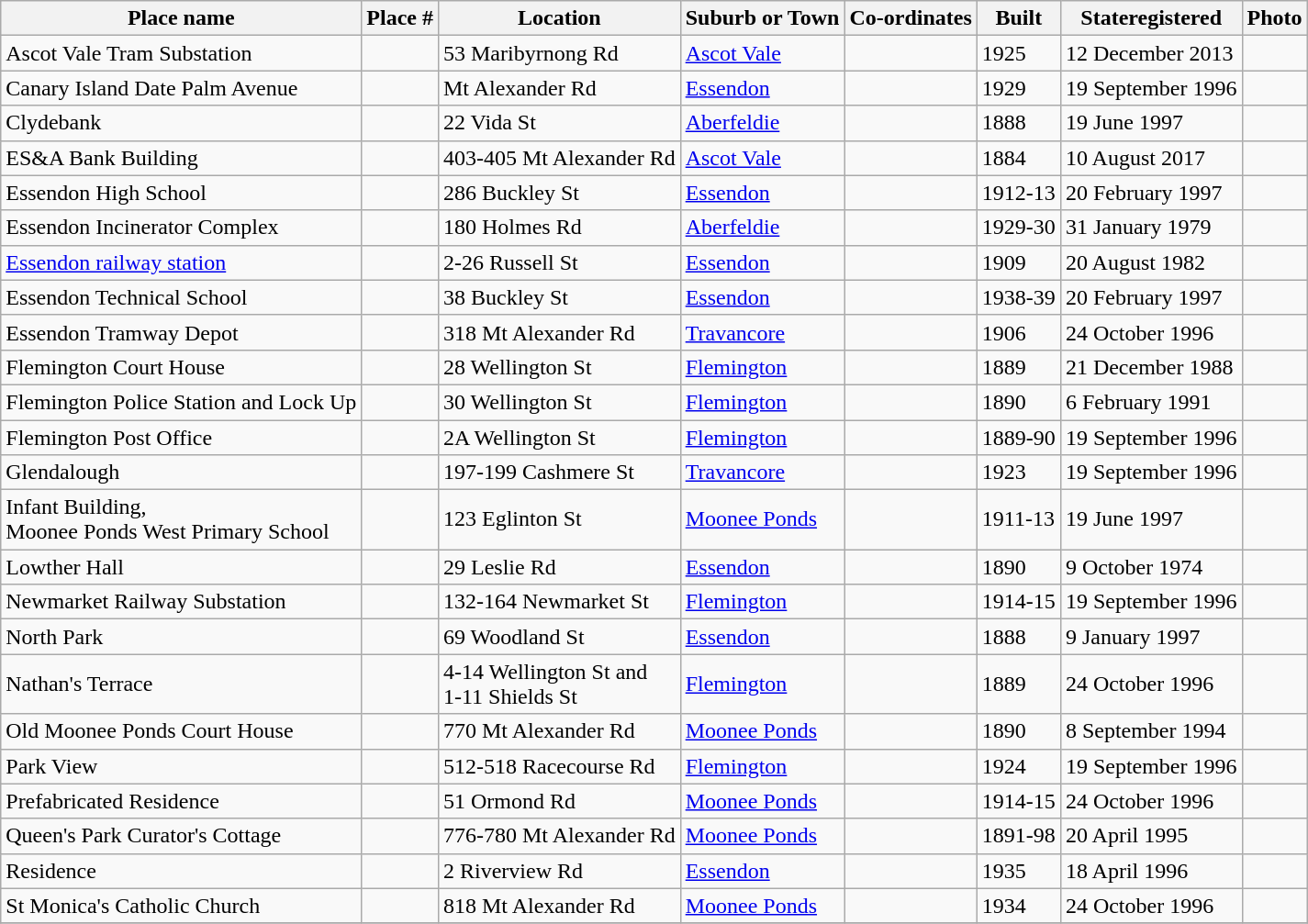<table class="wikitable sortable">
<tr>
<th>Place name</th>
<th>Place #</th>
<th>Location</th>
<th>Suburb or Town</th>
<th>Co-ordinates</th>
<th>Built</th>
<th>Stateregistered</th>
<th class="unsortable">Photo</th>
</tr>
<tr>
<td>Ascot Vale Tram Substation</td>
<td></td>
<td>53 Maribyrnong Rd</td>
<td><a href='#'>Ascot Vale</a></td>
<td></td>
<td>1925</td>
<td>12 December 2013</td>
<td></td>
</tr>
<tr>
<td>Canary Island Date Palm Avenue</td>
<td></td>
<td>Mt Alexander Rd</td>
<td><a href='#'>Essendon</a></td>
<td></td>
<td>1929</td>
<td>19 September 1996</td>
<td></td>
</tr>
<tr>
<td>Clydebank</td>
<td></td>
<td>22 Vida St</td>
<td><a href='#'>Aberfeldie</a></td>
<td></td>
<td>1888</td>
<td>19 June 1997</td>
<td></td>
</tr>
<tr>
<td>ES&A Bank Building</td>
<td></td>
<td>403-405 Mt Alexander Rd</td>
<td><a href='#'>Ascot Vale</a></td>
<td></td>
<td>1884</td>
<td>10 August 2017</td>
<td></td>
</tr>
<tr>
<td>Essendon High School</td>
<td></td>
<td>286 Buckley St</td>
<td><a href='#'>Essendon</a></td>
<td></td>
<td>1912-13</td>
<td>20 February 1997</td>
<td></td>
</tr>
<tr>
<td>Essendon Incinerator Complex</td>
<td></td>
<td>180 Holmes Rd</td>
<td><a href='#'>Aberfeldie</a></td>
<td></td>
<td>1929-30</td>
<td>31 January 1979</td>
<td></td>
</tr>
<tr>
<td><a href='#'>Essendon railway station</a></td>
<td></td>
<td>2-26 Russell St</td>
<td><a href='#'>Essendon</a></td>
<td></td>
<td>1909</td>
<td>20 August 1982</td>
<td></td>
</tr>
<tr>
<td>Essendon Technical School</td>
<td></td>
<td>38 Buckley St</td>
<td><a href='#'>Essendon</a></td>
<td></td>
<td>1938-39</td>
<td>20 February 1997</td>
<td></td>
</tr>
<tr>
<td>Essendon Tramway Depot</td>
<td></td>
<td>318 Mt Alexander Rd</td>
<td><a href='#'>Travancore</a></td>
<td></td>
<td>1906</td>
<td>24 October 1996</td>
<td></td>
</tr>
<tr>
<td>Flemington Court House</td>
<td></td>
<td>28 Wellington St</td>
<td><a href='#'>Flemington</a></td>
<td></td>
<td>1889</td>
<td>21 December 1988</td>
<td></td>
</tr>
<tr>
<td>Flemington Police Station and Lock Up</td>
<td></td>
<td>30 Wellington St</td>
<td><a href='#'>Flemington</a></td>
<td></td>
<td>1890</td>
<td>6 February 1991</td>
<td></td>
</tr>
<tr>
<td>Flemington Post Office</td>
<td></td>
<td>2A Wellington St</td>
<td><a href='#'>Flemington</a></td>
<td></td>
<td>1889-90</td>
<td>19 September 1996</td>
<td></td>
</tr>
<tr>
<td>Glendalough</td>
<td></td>
<td>197-199 Cashmere St</td>
<td><a href='#'>Travancore</a></td>
<td></td>
<td>1923</td>
<td>19 September 1996</td>
<td></td>
</tr>
<tr>
<td>Infant Building,<br> Moonee Ponds West Primary School</td>
<td></td>
<td>123 Eglinton St</td>
<td><a href='#'>Moonee Ponds</a></td>
<td></td>
<td>1911-13</td>
<td>19 June 1997</td>
<td></td>
</tr>
<tr>
<td>Lowther Hall</td>
<td></td>
<td>29 Leslie Rd</td>
<td><a href='#'>Essendon</a></td>
<td></td>
<td>1890</td>
<td>9 October 1974</td>
<td></td>
</tr>
<tr>
<td>Newmarket Railway Substation</td>
<td></td>
<td>132-164 Newmarket St</td>
<td><a href='#'>Flemington</a></td>
<td></td>
<td>1914-15</td>
<td>19 September 1996</td>
<td></td>
</tr>
<tr>
<td>North Park</td>
<td></td>
<td>69 Woodland St</td>
<td><a href='#'>Essendon</a></td>
<td></td>
<td>1888</td>
<td>9 January 1997</td>
<td></td>
</tr>
<tr>
<td>Nathan's Terrace</td>
<td></td>
<td>4-14 Wellington St and<br>1-11 Shields St</td>
<td><a href='#'>Flemington</a></td>
<td></td>
<td>1889</td>
<td>24 October 1996</td>
<td></td>
</tr>
<tr>
<td>Old Moonee Ponds Court House</td>
<td></td>
<td>770 Mt Alexander Rd</td>
<td><a href='#'>Moonee Ponds</a></td>
<td></td>
<td>1890</td>
<td>8 September 1994</td>
<td></td>
</tr>
<tr>
<td>Park View</td>
<td></td>
<td>512-518 Racecourse Rd</td>
<td><a href='#'>Flemington</a></td>
<td></td>
<td>1924</td>
<td>19 September 1996</td>
<td></td>
</tr>
<tr>
<td>Prefabricated Residence</td>
<td></td>
<td>51 Ormond Rd</td>
<td><a href='#'>Moonee Ponds</a></td>
<td></td>
<td>1914-15</td>
<td>24 October 1996</td>
<td></td>
</tr>
<tr>
<td>Queen's Park Curator's Cottage</td>
<td></td>
<td>776-780 Mt Alexander Rd</td>
<td><a href='#'>Moonee Ponds</a></td>
<td></td>
<td>1891-98</td>
<td>20 April 1995</td>
<td></td>
</tr>
<tr>
<td>Residence</td>
<td></td>
<td>2 Riverview Rd</td>
<td><a href='#'>Essendon</a></td>
<td></td>
<td>1935</td>
<td>18 April 1996</td>
<td></td>
</tr>
<tr>
<td>St Monica's Catholic Church</td>
<td></td>
<td>818 Mt Alexander Rd</td>
<td><a href='#'>Moonee Ponds</a></td>
<td></td>
<td>1934</td>
<td>24 October 1996</td>
<td></td>
</tr>
<tr>
</tr>
</table>
